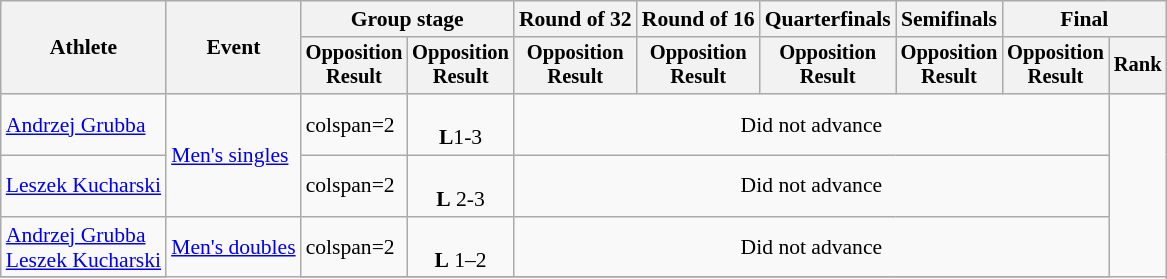<table class="wikitable" border="1" style="font-size:90%">
<tr>
<th rowspan="2">Athlete</th>
<th rowspan="2">Event</th>
<th colspan="2">Group stage</th>
<th>Round of 32</th>
<th>Round of 16</th>
<th>Quarterfinals</th>
<th>Semifinals</th>
<th colspan=2>Final</th>
</tr>
<tr style="font-size:95%">
<th>Opposition<br>Result</th>
<th>Opposition<br>Result</th>
<th>Opposition<br>Result</th>
<th>Opposition<br>Result</th>
<th>Opposition<br>Result</th>
<th>Opposition<br>Result</th>
<th>Opposition<br>Result</th>
<th>Rank</th>
</tr>
<tr>
<td><a href='#'>Andrzej Grubba</a></td>
<td rowspan=2><a href='#'>Men's singles</a></td>
<td>colspan=2 </td>
<td align=center><br><strong>L</strong>1-3</td>
<td colspan=5 align=center>Did not advance</td>
</tr>
<tr>
<td><a href='#'>Leszek Kucharski</a></td>
<td>colspan=2 </td>
<td align=center><br><strong>L</strong> 2-3</td>
<td colspan=5 align=center>Did not advance</td>
</tr>
<tr>
<td><a href='#'>Andrzej Grubba</a><br><a href='#'>Leszek Kucharski</a></td>
<td rowspan=2><a href='#'>Men's doubles</a></td>
<td>colspan=2 </td>
<td align=center><br><strong>L</strong> 1–2</td>
<td colspan=5 align=center>Did not advance</td>
</tr>
<tr>
</tr>
</table>
